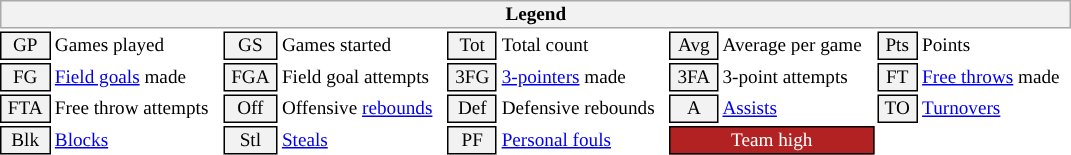<table class="toccolours" style="font-size: 80%; white-space: nowrap;">
<tr>
<th colspan="10" style="background-color: #F2F2F2; border: 1px solid #AAAAAA;">Legend</th>
</tr>
<tr>
<td style="background-color: #F2F2F2; border: 1px solid black; text-align: center;">GP</td>
<td style="padding-right: 8px">Games played</td>
<td style="background-color: #F2F2F2; border: 1px solid black; text-align: center;">GS</td>
<td style="padding-right: 8px">Games started</td>
<td style="background-color: #F2F2F2; border: 1px solid black; text-align: center;">Tot</td>
<td style="padding-right: 8px">Total count</td>
<td style="background-color: #F2F2F2; border: 1px solid black; text-align: center;">Avg</td>
<td style="padding-right: 8px">Average per game</td>
<td style="background-color: #F2F2F2; border: 1px solid black; text-align: center;"> Pts </td>
<td>Points</td>
</tr>
<tr>
<td style="background-color: #F2F2F2; border: 1px solid black; text-align: center;">FG</td>
<td style="padding-right: 8px"><a href='#'>Field goals</a> made</td>
<td style="background-color: #F2F2F2; border: 1px solid black; text-align: center;"> FGA </td>
<td style="padding-right: 8px">Field goal attempts</td>
<td style="background-color: #F2F2F2; border: 1px solid black; text-align: center;"> 3FG </td>
<td style="padding-right: 8px"><a href='#'>3-pointers</a> made</td>
<td style="background-color: #F2F2F2; border: 1px solid black; text-align: center;"> 3FA </td>
<td style="padding-right: 8px">3-point attempts</td>
<td style="background-color: #F2F2F2; border: 1px solid black; text-align: center;">FT</td>
<td style="padding-right: 8px"><a href='#'>Free throws</a> made</td>
</tr>
<tr>
<td style="background-color: #F2F2F2; border: 1px solid black; text-align: center;"> FTA </td>
<td style="padding-right: 8px">Free throw attempts</td>
<td style="background-color: #F2F2F2; border: 1px solid black; text-align: center;">Off</td>
<td style="padding-right: 8px">Offensive <a href='#'>rebounds</a></td>
<td style="background-color: #F2F2F2; border: 1px solid black; text-align: center;">Def</td>
<td style="padding-right: 8px">Defensive rebounds</td>
<td style="background-color: #F2F2F2; border: 1px solid black; text-align: center;">A</td>
<td style="padding-right: 8px"><a href='#'>Assists</a></td>
<td style="background-color: #F2F2F2; border: 1px solid black; text-align: center;"> TO </td>
<td style="padding-right: 8px"><a href='#'>Turnovers</a></td>
</tr>
<tr>
<td style="background-color: #F2F2F2; border: 1px solid black; text-align: center;">Blk</td>
<td style="padding-right: 8px"><a href='#'>Blocks</a></td>
<td style="background-color: #F2F2F2; border: 1px solid black; text-align: center;">Stl</td>
<td style="padding-right: 8px"><a href='#'>Steals</a></td>
<td style="background-color: #F2F2F2; border: 1px solid black; text-align: center;">PF</td>
<td style="padding-right: 8px"><a href='#'>Personal fouls</a></td>
<td colspan="2" style="background:#B22222; text-align: center; color:#ffffff; border: 1px solid black;">Team high</td>
<td></td>
<td></td>
</tr>
</table>
